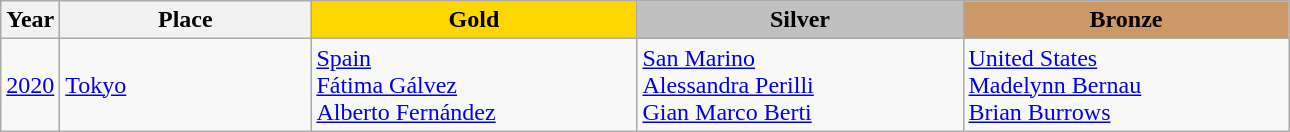<table class="wikitable">
<tr>
<th>Year</th>
<th width="160">Place</th>
<th style="background:gold"    width="210">Gold</th>
<th style="background:silver"  width="210">Silver</th>
<th style="background:#cc9966" width="210">Bronze</th>
</tr>
<tr>
<td><a href='#'>2020</a></td>
<td> <a href='#'>Tokyo</a></td>
<td> <a href='#'>Spain</a><br><a href='#'>Fátima Gálvez</a><br><a href='#'>Alberto Fernández</a></td>
<td> <a href='#'>San Marino</a><br><a href='#'>Alessandra Perilli</a><br><a href='#'>Gian Marco Berti</a></td>
<td> <a href='#'>United States</a><br><a href='#'>Madelynn Bernau</a><br><a href='#'>Brian Burrows</a></td>
</tr>
</table>
